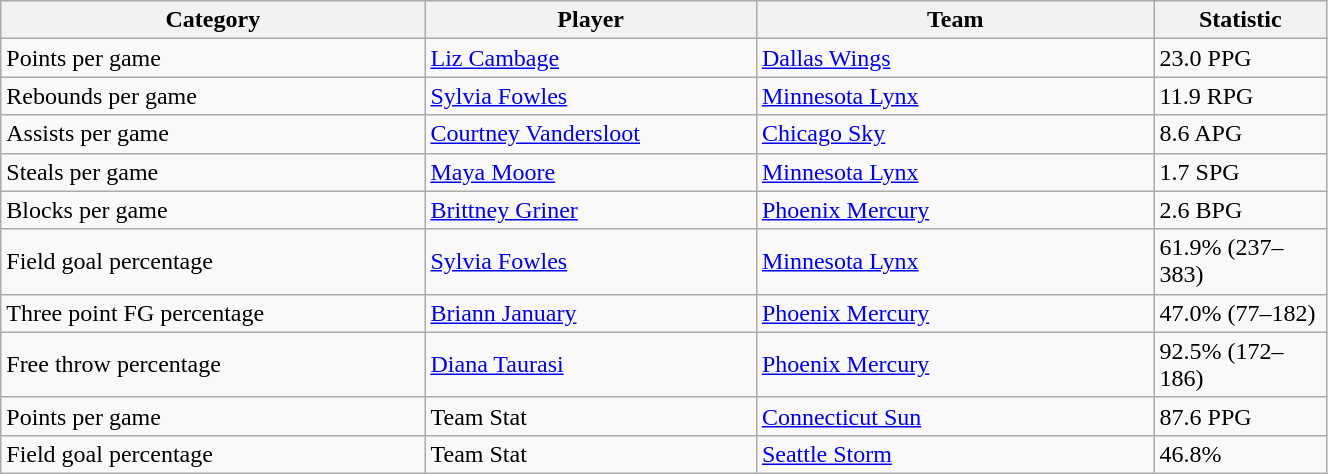<table class="wikitable" style="width: 70%">
<tr>
<th width=32%>Category</th>
<th width=25%>Player</th>
<th width=30%>Team</th>
<th width=20%>Statistic</th>
</tr>
<tr>
<td>Points per game</td>
<td><a href='#'>Liz Cambage</a></td>
<td><a href='#'>Dallas Wings</a></td>
<td>23.0 PPG</td>
</tr>
<tr>
<td>Rebounds per game</td>
<td><a href='#'>Sylvia Fowles</a></td>
<td><a href='#'>Minnesota Lynx</a></td>
<td>11.9 RPG</td>
</tr>
<tr>
<td>Assists per game</td>
<td><a href='#'>Courtney Vandersloot</a></td>
<td><a href='#'>Chicago Sky</a></td>
<td>8.6 APG</td>
</tr>
<tr>
<td>Steals per game</td>
<td><a href='#'>Maya Moore</a></td>
<td><a href='#'>Minnesota Lynx</a></td>
<td>1.7 SPG</td>
</tr>
<tr>
<td>Blocks per game</td>
<td><a href='#'>Brittney Griner</a></td>
<td><a href='#'>Phoenix Mercury</a></td>
<td>2.6 BPG</td>
</tr>
<tr>
<td>Field goal percentage</td>
<td><a href='#'>Sylvia Fowles</a></td>
<td><a href='#'>Minnesota Lynx</a></td>
<td>61.9% (237–383)</td>
</tr>
<tr>
<td>Three point FG percentage</td>
<td><a href='#'>Briann January</a></td>
<td><a href='#'>Phoenix Mercury</a></td>
<td>47.0% (77–182)</td>
</tr>
<tr>
<td>Free throw percentage</td>
<td><a href='#'>Diana Taurasi</a></td>
<td><a href='#'>Phoenix Mercury</a></td>
<td>92.5% (172–186)</td>
</tr>
<tr>
<td>Points per game</td>
<td>Team Stat</td>
<td><a href='#'>Connecticut Sun</a></td>
<td>87.6 PPG</td>
</tr>
<tr>
<td>Field goal percentage</td>
<td>Team Stat</td>
<td><a href='#'>Seattle Storm</a></td>
<td>46.8%</td>
</tr>
</table>
